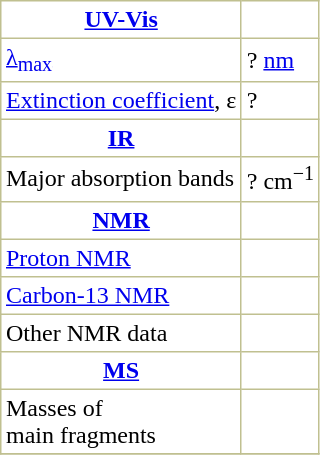<table border="1" cellspacing="0" cellpadding="3" style="margin: 0 0 0 0.5em; background: #FFFFFF; border-collapse: collapse; border-color: #C0C090;">
<tr>
<th><a href='#'>UV-Vis</a></th>
</tr>
<tr>
<td><a href='#'>λ<sub>max</sub></a></td>
<td>? <a href='#'>nm</a></td>
</tr>
<tr>
<td><a href='#'>Extinction coefficient</a>, ε</td>
<td>?</td>
</tr>
<tr>
<th><a href='#'>IR</a></th>
</tr>
<tr>
<td>Major absorption bands</td>
<td>? cm<sup>−1</sup></td>
</tr>
<tr>
<th><a href='#'>NMR</a></th>
</tr>
<tr>
<td><a href='#'>Proton NMR</a> </td>
<td> </td>
</tr>
<tr>
<td><a href='#'>Carbon-13 NMR</a> </td>
<td> </td>
</tr>
<tr>
<td>Other NMR data </td>
<td> </td>
</tr>
<tr>
<th><a href='#'>MS</a></th>
</tr>
<tr>
<td>Masses of <br>main fragments</td>
<td>  </td>
</tr>
<tr>
</tr>
</table>
